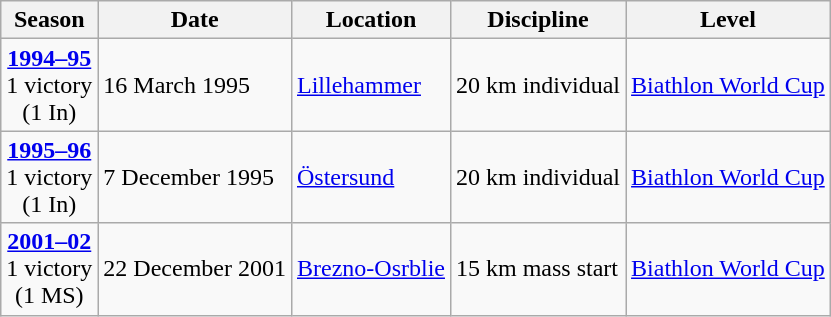<table class="wikitable">
<tr>
<th>Season</th>
<th>Date</th>
<th>Location</th>
<th>Discipline</th>
<th>Level</th>
</tr>
<tr>
<td rowspan="1" style="text-align:center;"><strong><a href='#'>1994–95</a></strong> <br> 1 victory <br> (1 In)</td>
<td>16 March 1995</td>
<td> <a href='#'>Lillehammer</a></td>
<td>20 km individual</td>
<td><a href='#'>Biathlon World Cup</a></td>
</tr>
<tr>
<td rowspan="1" style="text-align:center;"><strong><a href='#'>1995–96</a></strong> <br> 1 victory <br> (1 In)</td>
<td>7 December 1995</td>
<td> <a href='#'>Östersund</a></td>
<td>20 km individual</td>
<td><a href='#'>Biathlon World Cup</a></td>
</tr>
<tr>
<td rowspan="1" style="text-align:center;"><strong><a href='#'>2001–02</a></strong> <br> 1 victory <br> (1 MS)</td>
<td>22 December 2001</td>
<td> <a href='#'>Brezno-Osrblie</a></td>
<td>15 km mass start</td>
<td><a href='#'>Biathlon World Cup</a></td>
</tr>
</table>
